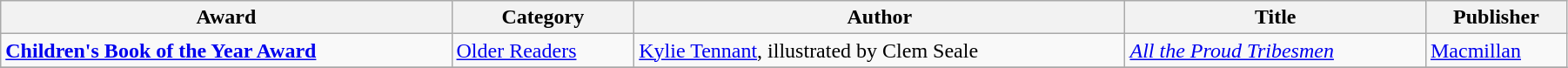<table class="wikitable" width=95%>
<tr>
<th>Award</th>
<th>Category</th>
<th>Author</th>
<th>Title</th>
<th>Publisher</th>
</tr>
<tr>
<td><strong><a href='#'>Children's Book of the Year Award</a></strong></td>
<td><a href='#'>Older Readers</a></td>
<td><a href='#'>Kylie Tennant</a>, illustrated by Clem Seale</td>
<td><em><a href='#'>All the Proud Tribesmen</a></em></td>
<td><a href='#'>Macmillan</a></td>
</tr>
<tr>
</tr>
</table>
